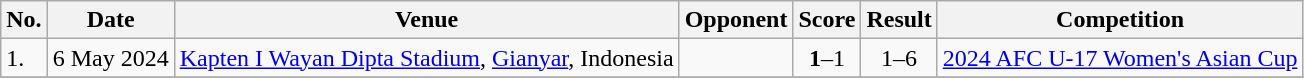<table class="wikitable sortable">
<tr>
<th>No.</th>
<th>Date</th>
<th>Venue</th>
<th>Opponent</th>
<th>Score</th>
<th>Result</th>
<th>Competition</th>
</tr>
<tr>
<td>1.</td>
<td>6 May 2024</td>
<td><a href='#'>Kapten I Wayan Dipta Stadium</a>, <a href='#'>Gianyar</a>, Indonesia</td>
<td></td>
<td align=center><strong>1</strong>–1</td>
<td align=center>1–6</td>
<td><a href='#'>2024 AFC U-17 Women's Asian Cup</a></td>
</tr>
<tr>
</tr>
</table>
